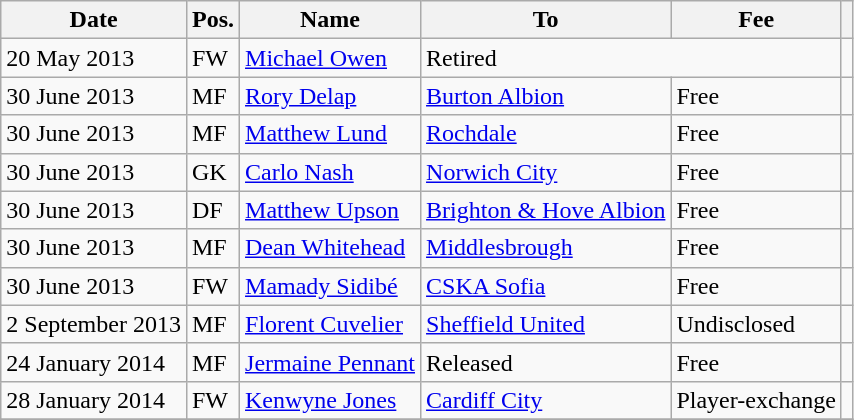<table class="wikitable">
<tr>
<th>Date</th>
<th>Pos.</th>
<th>Name</th>
<th>To</th>
<th>Fee</th>
<th></th>
</tr>
<tr>
<td>20 May 2013</td>
<td>FW</td>
<td> <a href='#'>Michael Owen</a></td>
<td colspan=2>Retired</td>
<td></td>
</tr>
<tr>
<td>30 June 2013</td>
<td>MF</td>
<td> <a href='#'>Rory Delap</a></td>
<td> <a href='#'>Burton Albion</a></td>
<td>Free</td>
<td></td>
</tr>
<tr>
<td>30 June 2013</td>
<td>MF</td>
<td> <a href='#'>Matthew Lund</a></td>
<td> <a href='#'>Rochdale</a></td>
<td>Free</td>
<td></td>
</tr>
<tr>
<td>30 June 2013</td>
<td>GK</td>
<td> <a href='#'>Carlo Nash</a></td>
<td> <a href='#'>Norwich City</a></td>
<td>Free</td>
<td></td>
</tr>
<tr>
<td>30 June 2013</td>
<td>DF</td>
<td> <a href='#'>Matthew Upson</a></td>
<td> <a href='#'>Brighton & Hove Albion</a></td>
<td>Free</td>
<td></td>
</tr>
<tr>
<td>30 June 2013</td>
<td>MF</td>
<td> <a href='#'>Dean Whitehead</a></td>
<td> <a href='#'>Middlesbrough</a></td>
<td>Free</td>
<td></td>
</tr>
<tr>
<td>30 June 2013</td>
<td>FW</td>
<td> <a href='#'>Mamady Sidibé</a></td>
<td> <a href='#'>CSKA Sofia</a></td>
<td>Free</td>
<td></td>
</tr>
<tr>
<td>2 September 2013</td>
<td>MF</td>
<td> <a href='#'>Florent Cuvelier</a></td>
<td> <a href='#'>Sheffield United</a></td>
<td>Undisclosed</td>
<td></td>
</tr>
<tr>
<td>24 January 2014</td>
<td>MF</td>
<td> <a href='#'>Jermaine Pennant</a></td>
<td>Released</td>
<td>Free</td>
<td></td>
</tr>
<tr>
<td>28 January 2014</td>
<td>FW</td>
<td> <a href='#'>Kenwyne Jones</a></td>
<td> <a href='#'>Cardiff City</a></td>
<td>Player-exchange</td>
<td></td>
</tr>
<tr>
</tr>
</table>
